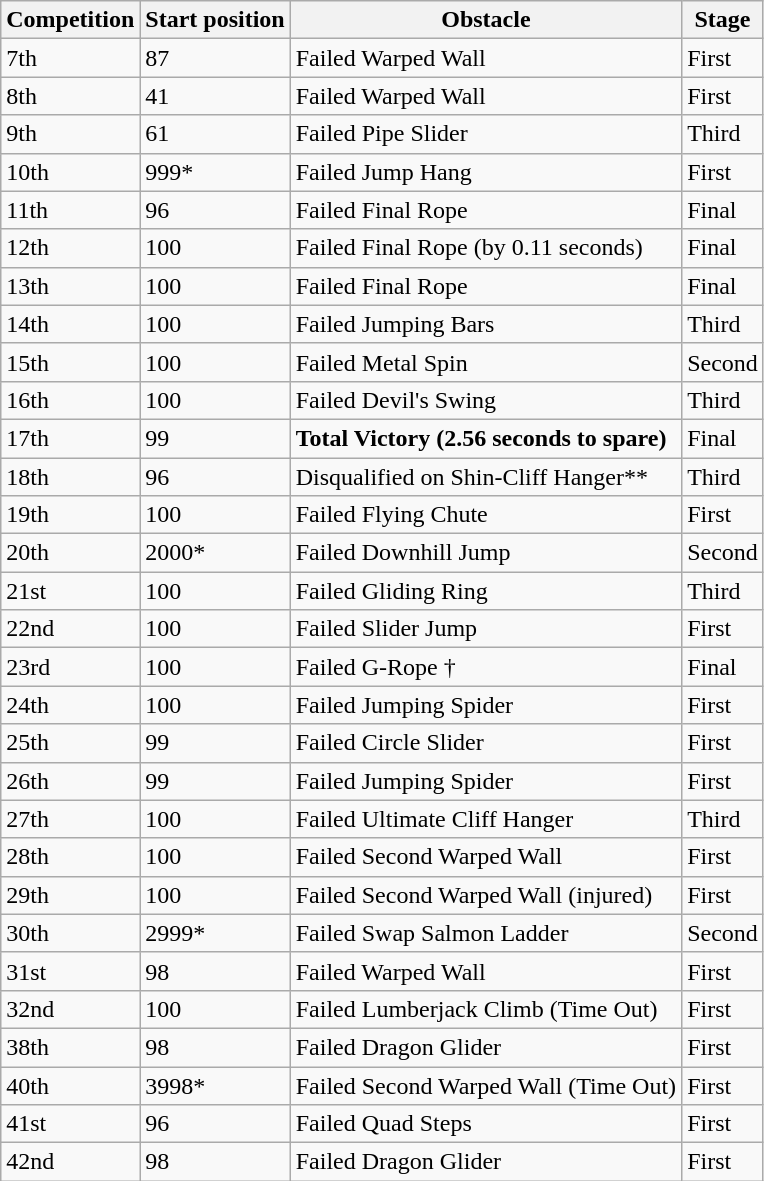<table class="wikitable">
<tr>
<th>Competition</th>
<th>Start position</th>
<th>Obstacle</th>
<th>Stage</th>
</tr>
<tr>
<td>7th</td>
<td>87</td>
<td>Failed Warped Wall</td>
<td>First</td>
</tr>
<tr>
<td>8th</td>
<td>41</td>
<td>Failed Warped Wall</td>
<td>First</td>
</tr>
<tr>
<td>9th</td>
<td>61</td>
<td>Failed Pipe Slider</td>
<td>Third</td>
</tr>
<tr>
<td>10th</td>
<td>999*</td>
<td>Failed Jump Hang</td>
<td>First</td>
</tr>
<tr>
<td>11th</td>
<td>96</td>
<td>Failed Final Rope</td>
<td>Final</td>
</tr>
<tr>
<td>12th</td>
<td>100</td>
<td>Failed Final Rope (by 0.11 seconds)</td>
<td>Final</td>
</tr>
<tr>
<td>13th</td>
<td>100</td>
<td>Failed Final Rope</td>
<td>Final</td>
</tr>
<tr>
<td>14th</td>
<td>100</td>
<td>Failed Jumping Bars</td>
<td>Third</td>
</tr>
<tr>
<td>15th</td>
<td>100</td>
<td>Failed Metal Spin</td>
<td>Second</td>
</tr>
<tr>
<td>16th</td>
<td>100</td>
<td>Failed Devil's Swing</td>
<td>Third</td>
</tr>
<tr>
<td>17th</td>
<td>99</td>
<td><strong>Total Victory (2.56 seconds to spare)</strong></td>
<td>Final</td>
</tr>
<tr>
<td>18th</td>
<td>96</td>
<td>Disqualified on Shin-Cliff Hanger**</td>
<td>Third</td>
</tr>
<tr>
<td>19th</td>
<td>100</td>
<td>Failed Flying Chute</td>
<td>First</td>
</tr>
<tr>
<td>20th</td>
<td>2000*</td>
<td>Failed Downhill Jump</td>
<td>Second</td>
</tr>
<tr>
<td>21st</td>
<td>100</td>
<td>Failed Gliding Ring</td>
<td>Third</td>
</tr>
<tr>
<td>22nd</td>
<td>100</td>
<td>Failed Slider Jump</td>
<td>First</td>
</tr>
<tr>
<td>23rd</td>
<td>100</td>
<td>Failed G-Rope †</td>
<td>Final</td>
</tr>
<tr>
<td>24th</td>
<td>100</td>
<td>Failed Jumping Spider</td>
<td>First</td>
</tr>
<tr>
<td>25th</td>
<td>99</td>
<td>Failed Circle Slider</td>
<td>First</td>
</tr>
<tr>
<td>26th</td>
<td>99</td>
<td>Failed Jumping Spider</td>
<td>First</td>
</tr>
<tr>
<td>27th</td>
<td>100</td>
<td>Failed Ultimate Cliff Hanger</td>
<td>Third</td>
</tr>
<tr>
<td>28th</td>
<td>100</td>
<td>Failed Second Warped Wall</td>
<td>First</td>
</tr>
<tr>
<td>29th</td>
<td>100</td>
<td>Failed Second Warped Wall (injured)</td>
<td>First</td>
</tr>
<tr>
<td>30th</td>
<td>2999*</td>
<td>Failed Swap Salmon Ladder</td>
<td>Second</td>
</tr>
<tr>
<td>31st</td>
<td>98</td>
<td>Failed Warped Wall</td>
<td>First</td>
</tr>
<tr>
<td>32nd</td>
<td>100</td>
<td>Failed Lumberjack Climb (Time Out)</td>
<td>First</td>
</tr>
<tr>
<td>38th</td>
<td>98</td>
<td>Failed Dragon Glider</td>
<td>First</td>
</tr>
<tr>
<td>40th</td>
<td>3998*</td>
<td>Failed Second Warped Wall (Time Out)</td>
<td>First</td>
</tr>
<tr>
<td>41st</td>
<td>96</td>
<td>Failed Quad Steps</td>
<td>First</td>
</tr>
<tr>
<td>42nd</td>
<td>98</td>
<td>Failed Dragon Glider</td>
<td>First</td>
</tr>
</table>
